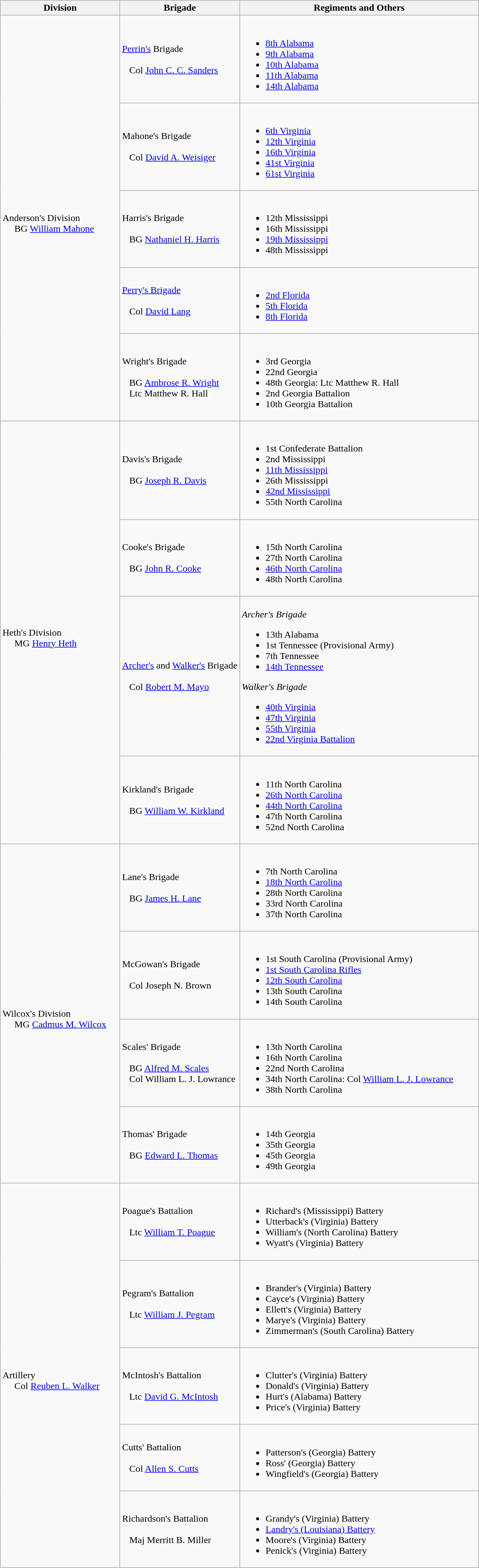<table class="wikitable">
<tr>
<th width=25%>Division</th>
<th width=25%>Brigade</th>
<th>Regiments and Others</th>
</tr>
<tr>
<td rowspan=5><br>Anderson's Division
<br>    
BG <a href='#'>William Mahone</a></td>
<td><a href='#'>Perrin's</a> Brigade<br><br>  
Col <a href='#'>John C. C. Sanders</a></td>
<td><br><ul><li><a href='#'>8th Alabama</a></li><li><a href='#'>9th Alabama</a></li><li><a href='#'>10th Alabama</a></li><li><a href='#'>11th Alabama</a></li><li><a href='#'>14th Alabama</a></li></ul></td>
</tr>
<tr>
<td>Mahone's Brigade<br><br>  
Col <a href='#'>David A. Weisiger</a></td>
<td><br><ul><li><a href='#'>6th Virginia</a></li><li><a href='#'>12th Virginia</a></li><li><a href='#'>16th Virginia</a></li><li><a href='#'>41st Virginia</a></li><li><a href='#'>61st Virginia</a></li></ul></td>
</tr>
<tr>
<td>Harris's Brigade<br><br>  
BG <a href='#'>Nathaniel H. Harris</a></td>
<td><br><ul><li>12th Mississippi</li><li>16th Mississippi</li><li><a href='#'>19th Mississippi</a></li><li>48th Mississippi</li></ul></td>
</tr>
<tr>
<td><a href='#'>Perry's Brigade</a><br><br>  
Col <a href='#'>David Lang</a></td>
<td><br><ul><li><a href='#'>2nd Florida</a></li><li><a href='#'>5th Florida</a></li><li><a href='#'>8th Florida</a></li></ul></td>
</tr>
<tr>
<td>Wright's Brigade<br><br>  
BG <a href='#'>Ambrose R. Wright</a>
<br>  
Ltc Matthew R. Hall</td>
<td><br><ul><li>3rd Georgia</li><li>22nd Georgia</li><li>48th Georgia: Ltc Matthew R. Hall</li><li>2nd Georgia Battalion</li><li>10th Georgia Battalion</li></ul></td>
</tr>
<tr>
<td rowspan=4><br>Heth's Division
<br>    
MG <a href='#'>Henry Heth</a></td>
<td>Davis's Brigade<br><br>  
BG <a href='#'>Joseph R. Davis</a></td>
<td><br><ul><li>1st Confederate Battalion</li><li>2nd Mississippi</li><li><a href='#'>11th Mississippi</a></li><li>26th Mississippi</li><li><a href='#'>42nd Mississippi</a></li><li>55th North Carolina</li></ul></td>
</tr>
<tr>
<td>Cooke's Brigade<br><br>  
BG <a href='#'>John R. Cooke</a></td>
<td><br><ul><li>15th North Carolina</li><li>27th North Carolina</li><li><a href='#'>46th North Carolina</a></li><li>48th North Carolina</li></ul></td>
</tr>
<tr>
<td><a href='#'>Archer's</a> and <a href='#'>Walker's</a> Brigade<br><br>  
Col <a href='#'>Robert M. Mayo</a></td>
<td><br><em>Archer's Brigade</em><ul><li>13th Alabama</li><li>1st Tennessee (Provisional Army)</li><li>7th Tennessee</li><li><a href='#'>14th Tennessee</a></li></ul><em>Walker's Brigade</em><ul><li><a href='#'>40th Virginia</a></li><li><a href='#'>47th Virginia</a></li><li><a href='#'>55th Virginia</a></li><li><a href='#'>22nd Virginia Battalion</a></li></ul></td>
</tr>
<tr>
<td>Kirkland's Brigade<br><br>  
BG <a href='#'>William W. Kirkland</a></td>
<td><br><ul><li>11th North Carolina</li><li><a href='#'>26th North Carolina</a></li><li><a href='#'>44th North Carolina</a></li><li>47th North Carolina</li><li>52nd North Carolina</li></ul></td>
</tr>
<tr>
<td rowspan=4><br>Wilcox's Division
<br>    
MG <a href='#'>Cadmus M. Wilcox</a></td>
<td>Lane's Brigade<br><br>  
BG <a href='#'>James H. Lane</a></td>
<td><br><ul><li>7th North Carolina</li><li><a href='#'>18th North Carolina</a></li><li>28th North Carolina</li><li>33rd North Carolina</li><li>37th  North Carolina</li></ul></td>
</tr>
<tr>
<td>McGowan's Brigade<br><br>  
Col Joseph N. Brown</td>
<td><br><ul><li>1st South Carolina (Provisional Army)</li><li><a href='#'>1st South Carolina Rifles</a></li><li><a href='#'>12th South Carolina</a></li><li>13th South Carolina</li><li>14th South Carolina</li></ul></td>
</tr>
<tr>
<td>Scales' Brigade<br><br>  
BG <a href='#'>Alfred M. Scales</a>
<br>  
Col William L. J. Lowrance</td>
<td><br><ul><li>13th North Carolina</li><li>16th North Carolina</li><li>22nd North Carolina</li><li>34th North Carolina: Col <a href='#'>William L. J. Lowrance</a></li><li>38th North Carolina</li></ul></td>
</tr>
<tr>
<td>Thomas' Brigade<br><br>  
BG <a href='#'>Edward L. Thomas</a></td>
<td><br><ul><li>14th Georgia</li><li>35th Georgia</li><li>45th Georgia</li><li>49th Georgia</li></ul></td>
</tr>
<tr>
<td rowspan=5><br>Artillery
<br>    
Col <a href='#'>Reuben L. Walker</a></td>
<td>Poague's Battalion<br><br>  
Ltc <a href='#'>William T. Poague</a></td>
<td><br><ul><li>Richard's (Mississippi) Battery</li><li>Utterback's (Virginia) Battery</li><li>William's (North Carolina) Battery</li><li>Wyatt's (Virginia) Battery</li></ul></td>
</tr>
<tr>
<td>Pegram's Battalion<br><br>  
Ltc <a href='#'>William J. Pegram</a></td>
<td><br><ul><li>Brander's (Virginia) Battery</li><li>Cayce's (Virginia) Battery</li><li>Ellett's (Virginia) Battery</li><li>Marye's (Virginia) Battery</li><li>Zimmerman's (South Carolina) Battery</li></ul></td>
</tr>
<tr>
<td>McIntosh's Battalion<br><br>  
Ltc <a href='#'>David G. McIntosh</a></td>
<td><br><ul><li>Clutter's (Virginia) Battery</li><li>Donald's (Virginia) Battery</li><li>Hurt's (Alabama) Battery</li><li>Price's (Virginia) Battery</li></ul></td>
</tr>
<tr>
<td>Cutts' Battalion<br><br>  
Col <a href='#'>Allen S. Cutts</a></td>
<td><br><ul><li>Patterson's (Georgia) Battery</li><li>Ross' (Georgia) Battery</li><li>Wingfield's (Georgia) Battery</li></ul></td>
</tr>
<tr>
<td>Richardson's Battalion<br><br>  
Maj Merritt B. Miller</td>
<td><br><ul><li>Grandy's (Virginia) Battery</li><li><a href='#'>Landry's (Louisiana) Battery</a></li><li>Moore's (Virginia) Battery</li><li>Penick's (Virginia) Battery</li></ul></td>
</tr>
</table>
